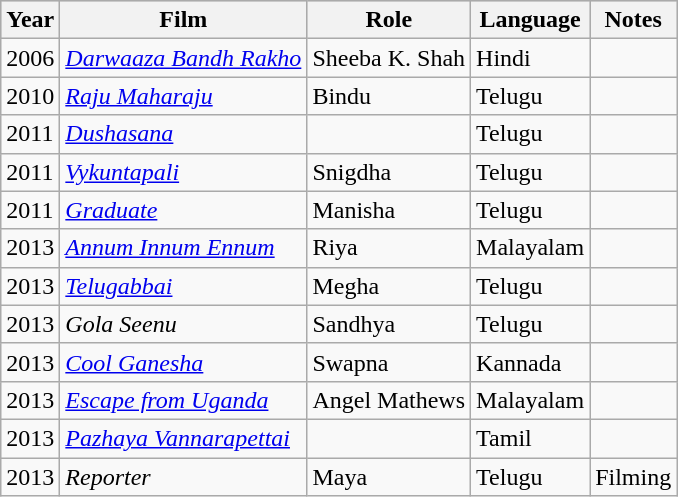<table class="wikitable sortable">
<tr style="background:#ccc; text-align:center;">
<th>Year</th>
<th>Film</th>
<th>Role</th>
<th>Language</th>
<th class="unsortable">Notes</th>
</tr>
<tr>
<td>2006</td>
<td><em><a href='#'>Darwaaza Bandh Rakho</a></em></td>
<td>Sheeba K. Shah</td>
<td>Hindi</td>
<td></td>
</tr>
<tr>
<td>2010</td>
<td><em><a href='#'>Raju Maharaju</a></em></td>
<td>Bindu</td>
<td>Telugu</td>
<td></td>
</tr>
<tr>
<td>2011</td>
<td><em><a href='#'>Dushasana</a></em></td>
<td></td>
<td>Telugu</td>
<td></td>
</tr>
<tr>
<td>2011</td>
<td><em><a href='#'>Vykuntapali</a></em></td>
<td>Snigdha</td>
<td>Telugu</td>
<td></td>
</tr>
<tr>
<td>2011</td>
<td><em><a href='#'>Graduate</a></em></td>
<td>Manisha</td>
<td>Telugu</td>
<td></td>
</tr>
<tr>
<td>2013</td>
<td><em><a href='#'>Annum Innum Ennum</a></em></td>
<td>Riya</td>
<td>Malayalam</td>
<td></td>
</tr>
<tr>
<td>2013</td>
<td><em><a href='#'>Telugabbai</a></em></td>
<td>Megha</td>
<td>Telugu</td>
<td></td>
</tr>
<tr>
<td>2013</td>
<td><em>Gola Seenu</em></td>
<td>Sandhya</td>
<td>Telugu</td>
<td></td>
</tr>
<tr>
<td>2013</td>
<td><em><a href='#'>Cool Ganesha</a></em></td>
<td>Swapna</td>
<td>Kannada</td>
<td></td>
</tr>
<tr>
<td>2013</td>
<td><em><a href='#'>Escape from Uganda</a></em></td>
<td>Angel Mathews</td>
<td>Malayalam</td>
<td></td>
</tr>
<tr>
<td>2013</td>
<td><em><a href='#'>Pazhaya Vannarapettai</a></em></td>
<td></td>
<td>Tamil</td>
<td></td>
</tr>
<tr>
<td>2013</td>
<td><em>Reporter</em></td>
<td>Maya</td>
<td>Telugu</td>
<td>Filming</td>
</tr>
</table>
